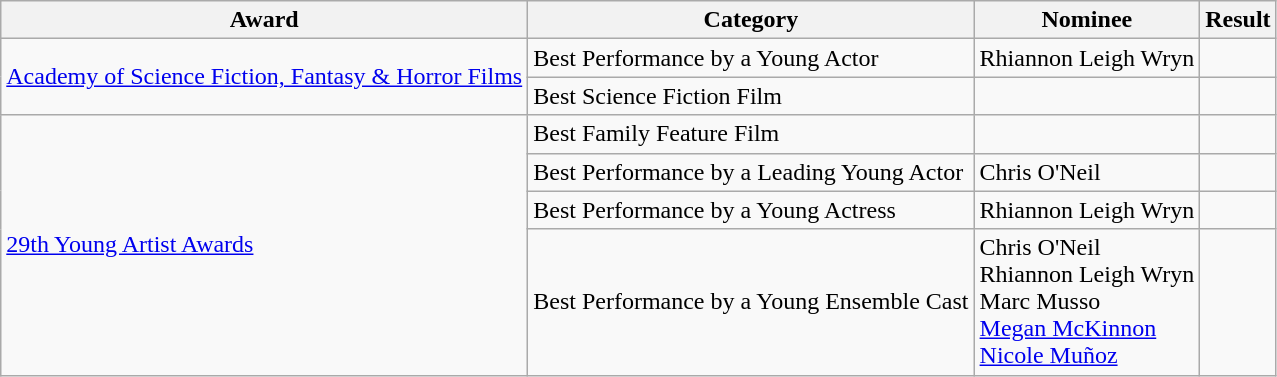<table class="wikitable">
<tr>
<th>Award</th>
<th>Category</th>
<th>Nominee</th>
<th>Result</th>
</tr>
<tr>
<td rowspan=2><a href='#'>Academy of Science Fiction, Fantasy & Horror Films</a></td>
<td>Best Performance by a Young Actor</td>
<td>Rhiannon Leigh Wryn</td>
<td></td>
</tr>
<tr>
<td>Best Science Fiction Film</td>
<td></td>
<td></td>
</tr>
<tr>
<td rowspan=4><a href='#'>29th Young Artist Awards</a></td>
<td>Best Family Feature Film</td>
<td></td>
<td></td>
</tr>
<tr>
<td>Best Performance by a Leading Young Actor</td>
<td>Chris O'Neil</td>
<td></td>
</tr>
<tr>
<td>Best Performance by a Young Actress</td>
<td>Rhiannon Leigh Wryn</td>
<td></td>
</tr>
<tr>
<td>Best Performance by a Young Ensemble Cast</td>
<td>Chris O'Neil<br>Rhiannon Leigh Wryn<br>Marc Musso<br><a href='#'>Megan McKinnon</a><br><a href='#'>Nicole Muñoz</a></td>
<td></td>
</tr>
</table>
